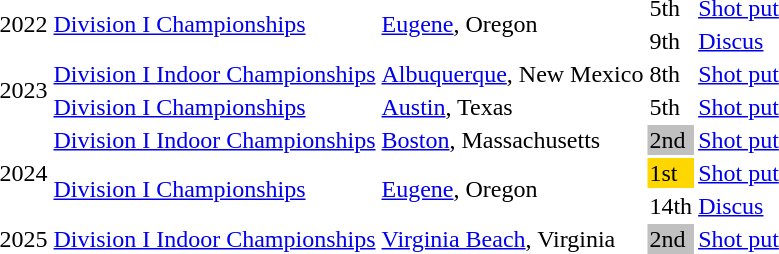<table>
<tr>
<td rowspan=2>2022</td>
<td rowspan=2><a href='#'>Division I Championships</a></td>
<td rowspan=2><a href='#'>Eugene</a>, Oregon</td>
<td>5th</td>
<td><a href='#'>Shot put</a></td>
<td></td>
<td></td>
</tr>
<tr>
<td>9th</td>
<td><a href='#'>Discus</a></td>
<td></td>
<td></td>
</tr>
<tr>
<td rowspan=2>2023</td>
<td><a href='#'>Division I Indoor Championships</a></td>
<td><a href='#'>Albuquerque</a>, New Mexico</td>
<td>8th</td>
<td><a href='#'>Shot put</a></td>
<td></td>
<td></td>
</tr>
<tr>
<td><a href='#'>Division I Championships</a></td>
<td><a href='#'>Austin</a>, Texas</td>
<td>5th</td>
<td><a href='#'>Shot put</a></td>
<td></td>
<td></td>
</tr>
<tr>
<td rowspan=3>2024</td>
<td><a href='#'>Division I Indoor Championships</a></td>
<td><a href='#'>Boston</a>, Massachusetts</td>
<td bgcolor=silver>2nd</td>
<td><a href='#'>Shot put</a></td>
<td></td>
<td></td>
</tr>
<tr>
<td rowspan=2><a href='#'>Division I Championships</a></td>
<td rowspan=2><a href='#'>Eugene</a>, Oregon</td>
<td bgcolor=gold>1st</td>
<td><a href='#'>Shot put</a></td>
<td></td>
<td></td>
</tr>
<tr>
<td>14th</td>
<td><a href='#'>Discus</a></td>
<td></td>
<td></td>
</tr>
<tr>
<td>2025</td>
<td><a href='#'>Division I Indoor Championships</a></td>
<td><a href='#'>Virginia Beach</a>, Virginia</td>
<td bgcolor=silver>2nd</td>
<td><a href='#'>Shot put</a></td>
<td></td>
<td></td>
</tr>
<tr>
</tr>
</table>
